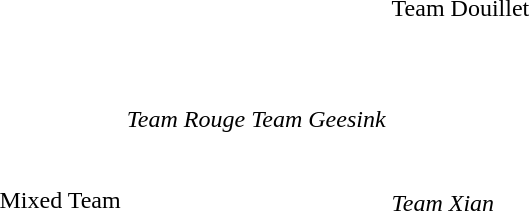<table>
<tr>
<td rowspan=2>Mixed Team<br></td>
<td rowspan=2><em>Team Rouge</em><br>  <br>  <br>  <br>  <br>  <br> <br> </td>
<td rowspan=2><em>Team Geesink</em><br>  <br>  <br>  <br>  <br>  <br> <br> </td>
<td>Team Douillet<br>  <br>  <br>  <br>  <br>  <br> <br> </td>
</tr>
<tr>
<td><em>Team Xian</em><br>  <br>  <br>  <br>  <br>  <br> <br>  <br> </td>
</tr>
</table>
